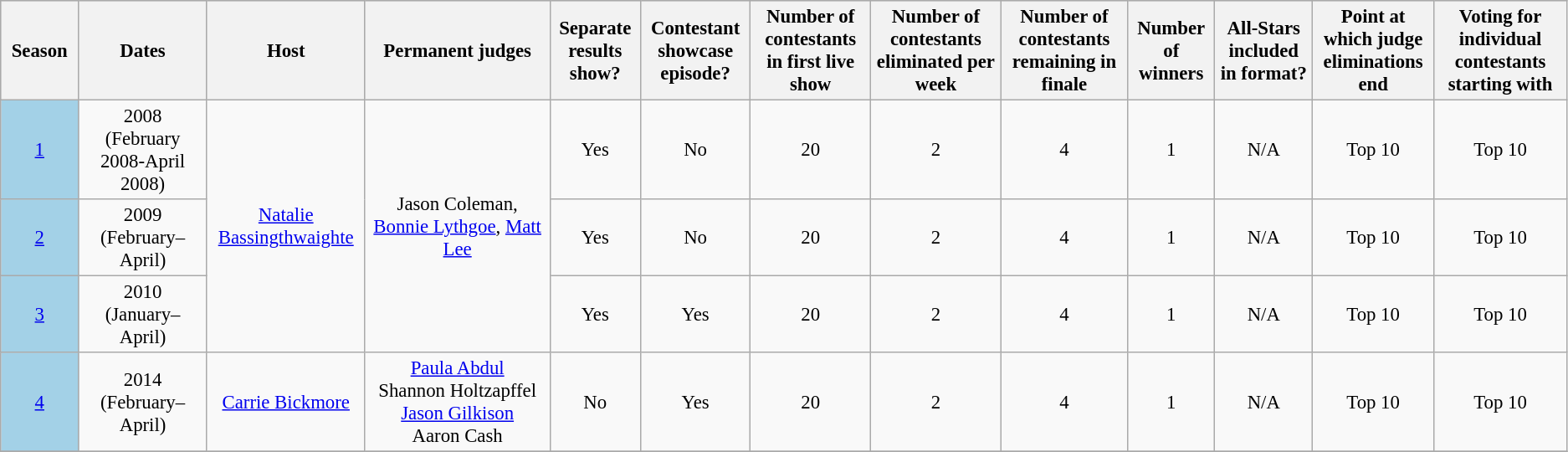<table class="wikitable border-collapse:collapse;" style="text-align:center; font-size:95%">
<tr style="background:#ccc;">
<th scope="col" style="width:75px;">Season</th>
<th scope="col" style="width:150px;">Dates</th>
<th scope="col" style="width:140px;">Host</th>
<th scope="col" style="width:275px;">Permanent judges</th>
<th scope="col" style="width:80px;">Separate results show?</th>
<th scope="col" style="width:100px;">Contestant showcase episode?</th>
<th scope="col" style="width:120px;">Number of contestants in first live show</th>
<th scope="col" style="width:145px;">Number of contestants eliminated per week</th>
<th scope="col" style="width:135px;">Number of contestants remaining in finale</th>
<th scope="col" style="width:80px;">Number of winners</th>
<th scope="col" style="width:100px;">All-Stars included <br>in format?</th>
<th scope="col" style="width:110px;">Point at which judge eliminations end</th>
<th scope="col" style="width:150px;">Voting for individual contestants starting with</th>
</tr>
<tr>
<td style="background:#A3D1E7;"><a href='#'>1</a></td>
<td>2008 <br> (February 2008-April 2008)</td>
<td rowspan=3><a href='#'>Natalie Bassingthwaighte</a></td>
<td rowspan=3>Jason Coleman, <a href='#'>Bonnie Lythgoe</a>, <a href='#'>Matt Lee</a></td>
<td>Yes</td>
<td>No</td>
<td>20</td>
<td>2</td>
<td>4</td>
<td>1</td>
<td>N/A</td>
<td>Top 10</td>
<td>Top 10</td>
</tr>
<tr>
<td style="background:#A3D1E7;"><a href='#'>2</a></td>
<td>2009 <br> (February–April)</td>
<td>Yes</td>
<td>No</td>
<td>20</td>
<td>2</td>
<td>4</td>
<td>1</td>
<td>N/A</td>
<td>Top 10</td>
<td>Top 10</td>
</tr>
<tr>
<td style="background:#A3D1E7;"><a href='#'>3</a></td>
<td>2010 <br> (January–April)</td>
<td>Yes</td>
<td>Yes</td>
<td>20</td>
<td>2</td>
<td>4</td>
<td>1</td>
<td>N/A</td>
<td>Top 10</td>
<td>Top 10</td>
</tr>
<tr>
<td style="background:#A3D1E7;"><a href='#'>4</a></td>
<td>2014 <br> (February–April)</td>
<td><a href='#'>Carrie Bickmore</a></td>
<td><a href='#'>Paula Abdul</a><br>Shannon Holtzapffel<br><a href='#'>Jason Gilkison</a><br>Aaron Cash</td>
<td>No</td>
<td>Yes</td>
<td>20</td>
<td>2</td>
<td>4</td>
<td>1</td>
<td>N/A</td>
<td>Top 10</td>
<td>Top 10</td>
</tr>
<tr>
</tr>
</table>
